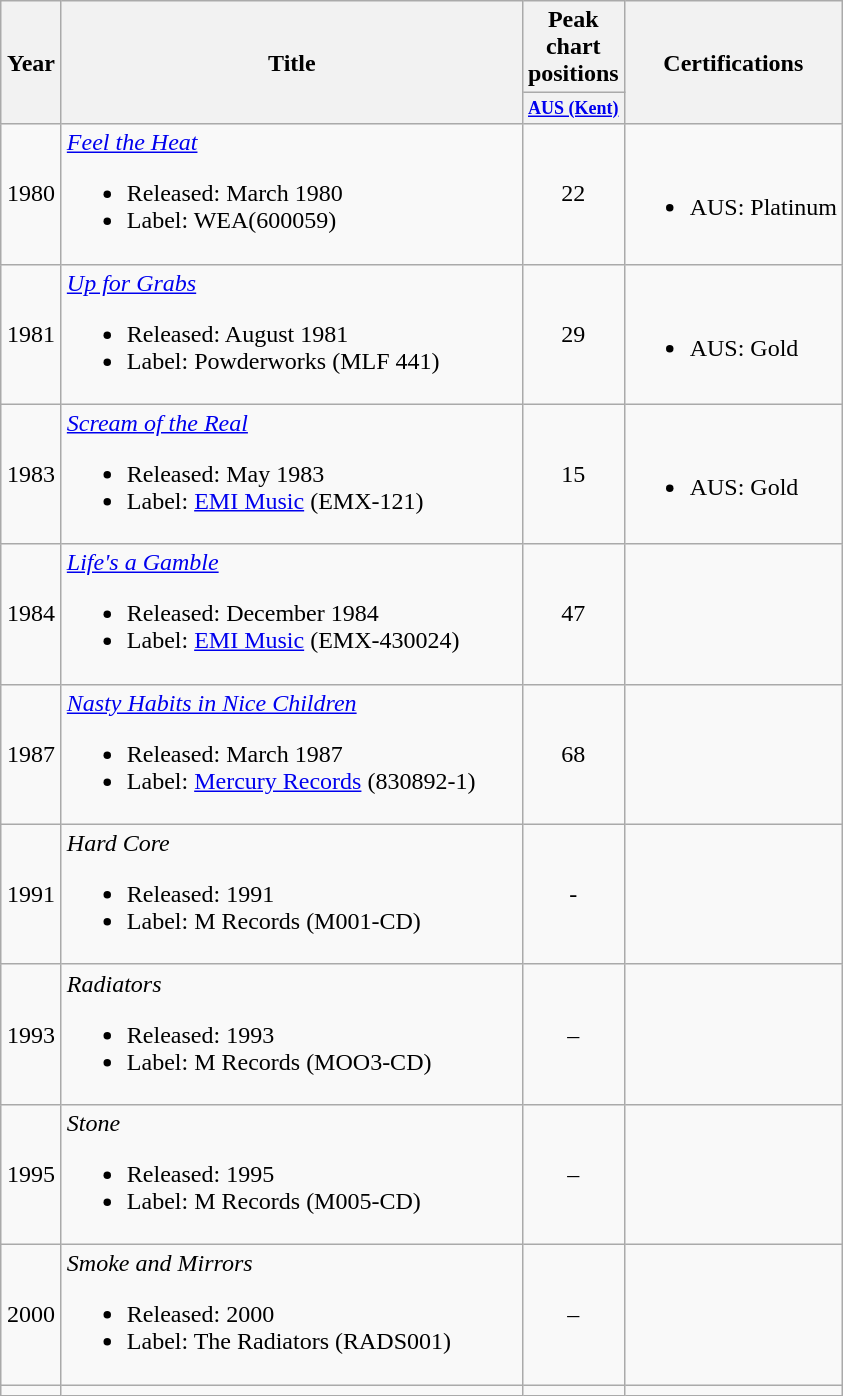<table class="wikitable">
<tr>
<th rowspan="2" width="33">Year</th>
<th rowspan="2" width="300">Title</th>
<th colspan="1">Peak chart positions</th>
<th rowspan="2">Certifications</th>
</tr>
<tr>
<th style="width:3em;font-size:75%"><a href='#'>AUS (Kent)</a></th>
</tr>
<tr>
<td align="center">1980</td>
<td><em><a href='#'>Feel the Heat</a></em><br><ul><li>Released: March 1980</li><li>Label: WEA(600059)</li></ul></td>
<td align="center">22</td>
<td><br><ul><li>AUS: Platinum</li></ul></td>
</tr>
<tr>
<td align="center">1981</td>
<td><em><a href='#'>Up for Grabs</a></em><br><ul><li>Released: August 1981</li><li>Label: Powderworks (MLF 441)</li></ul></td>
<td align="center">29</td>
<td><br><ul><li>AUS: Gold</li></ul></td>
</tr>
<tr>
<td align="center">1983</td>
<td><em><a href='#'>Scream of the Real</a></em><br><ul><li>Released: May 1983</li><li>Label: <a href='#'>EMI Music</a> (EMX-121)</li></ul></td>
<td align="center">15</td>
<td><br><ul><li>AUS: Gold</li></ul></td>
</tr>
<tr>
<td align="center">1984</td>
<td><em><a href='#'>Life's a Gamble</a></em><br><ul><li>Released: December 1984</li><li>Label: <a href='#'>EMI Music</a> (EMX-430024)</li></ul></td>
<td align="center">47</td>
<td></td>
</tr>
<tr>
<td align="center">1987</td>
<td><em><a href='#'>Nasty Habits in Nice Children</a></em><br><ul><li>Released: March 1987</li><li>Label: <a href='#'>Mercury Records</a> (830892-1)</li></ul></td>
<td align="center">68</td>
<td></td>
</tr>
<tr>
<td align="center">1991</td>
<td><em>Hard Core</em><br><ul><li>Released: 1991</li><li>Label: M Records (M001-CD)</li></ul></td>
<td align="center">-</td>
<td></td>
</tr>
<tr>
<td align="center">1993</td>
<td><em>Radiators</em><br><ul><li>Released: 1993</li><li>Label: M Records (MOO3-CD)</li></ul></td>
<td align="center">–</td>
<td></td>
</tr>
<tr>
<td align="center">1995</td>
<td><em>Stone</em><br><ul><li>Released: 1995</li><li>Label: M Records (M005-CD)</li></ul></td>
<td align="center">–</td>
<td></td>
</tr>
<tr>
<td align="center">2000</td>
<td><em>Smoke and Mirrors</em><br><ul><li>Released: 2000</li><li>Label: The Radiators (RADS001)</li></ul></td>
<td align="center">–</td>
<td></td>
</tr>
<tr>
<td></td>
<td></td>
<td></td>
</tr>
</table>
